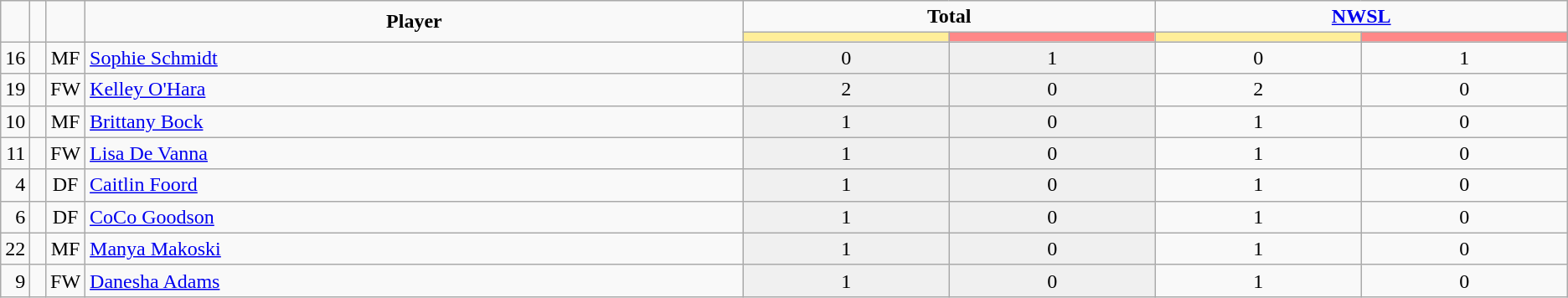<table class="wikitable" style="text-align:center;">
<tr>
<td rowspan="2"  style="width:1%; text-align:center;"><strong></strong></td>
<td rowspan="2"  style="width:1%; text-align:center;"><strong></strong></td>
<td rowspan="2"  style="width:1%; text-align:center;"><strong></strong></td>
<td rowspan="2"  style="width:42%; text-align:center;"><strong>Player</strong></td>
<td colspan="2" style="text-align:center;"><strong>Total</strong></td>
<td colspan="2" style="text-align:center;"><strong><a href='#'>NWSL</a></strong></td>
</tr>
<tr>
<th style="width:60px; background:#fe9;"></th>
<th style="width:60px; background:#ff8888;"></th>
<th style="width:60px; background:#fe9;"></th>
<th style="width:60px; background:#ff8888;"></th>
</tr>
<tr>
<td style="text-align: right;">16</td>
<td></td>
<td>MF</td>
<td style="text-align: left;"><a href='#'>Sophie Schmidt</a></td>
<td style="background: #F0F0F0;">0</td>
<td style="background: #F0F0F0;">1</td>
<td>0</td>
<td>1</td>
</tr>
<tr>
<td style="text-align: right;">19</td>
<td></td>
<td>FW</td>
<td style="text-align: left;"><a href='#'>Kelley O'Hara</a></td>
<td style="background: #F0F0F0;">2</td>
<td style="background: #F0F0F0;">0</td>
<td>2</td>
<td>0</td>
</tr>
<tr>
<td style="text-align: right;">10</td>
<td></td>
<td>MF</td>
<td style="text-align: left;"><a href='#'>Brittany Bock</a></td>
<td style="background: #F0F0F0;">1</td>
<td style="background: #F0F0F0;">0</td>
<td>1</td>
<td>0</td>
</tr>
<tr>
<td style="text-align: right;">11</td>
<td></td>
<td>FW</td>
<td style="text-align: left;"><a href='#'>Lisa De Vanna</a></td>
<td style="background: #F0F0F0;">1</td>
<td style="background: #F0F0F0;">0</td>
<td>1</td>
<td>0</td>
</tr>
<tr>
<td style="text-align: right;">4</td>
<td></td>
<td>DF</td>
<td style="text-align: left;"><a href='#'>Caitlin Foord</a></td>
<td style="background: #F0F0F0;">1</td>
<td style="background: #F0F0F0;">0</td>
<td>1</td>
<td>0</td>
</tr>
<tr>
<td style="text-align: right;">6</td>
<td></td>
<td>DF</td>
<td style="text-align: left;"><a href='#'>CoCo Goodson</a></td>
<td style="background: #F0F0F0;">1</td>
<td style="background: #F0F0F0;">0</td>
<td>1</td>
<td>0</td>
</tr>
<tr>
<td style="text-align: right;">22</td>
<td></td>
<td>MF</td>
<td style="text-align: left;"><a href='#'>Manya Makoski</a></td>
<td style="background: #F0F0F0;">1</td>
<td style="background: #F0F0F0;">0</td>
<td>1</td>
<td>0</td>
</tr>
<tr>
<td style="text-align: right;">9</td>
<td></td>
<td>FW</td>
<td style="text-align: left;"><a href='#'>Danesha Adams</a></td>
<td style="background: #F0F0F0;">1</td>
<td style="background: #F0F0F0;">0</td>
<td>1</td>
<td>0</td>
</tr>
</table>
